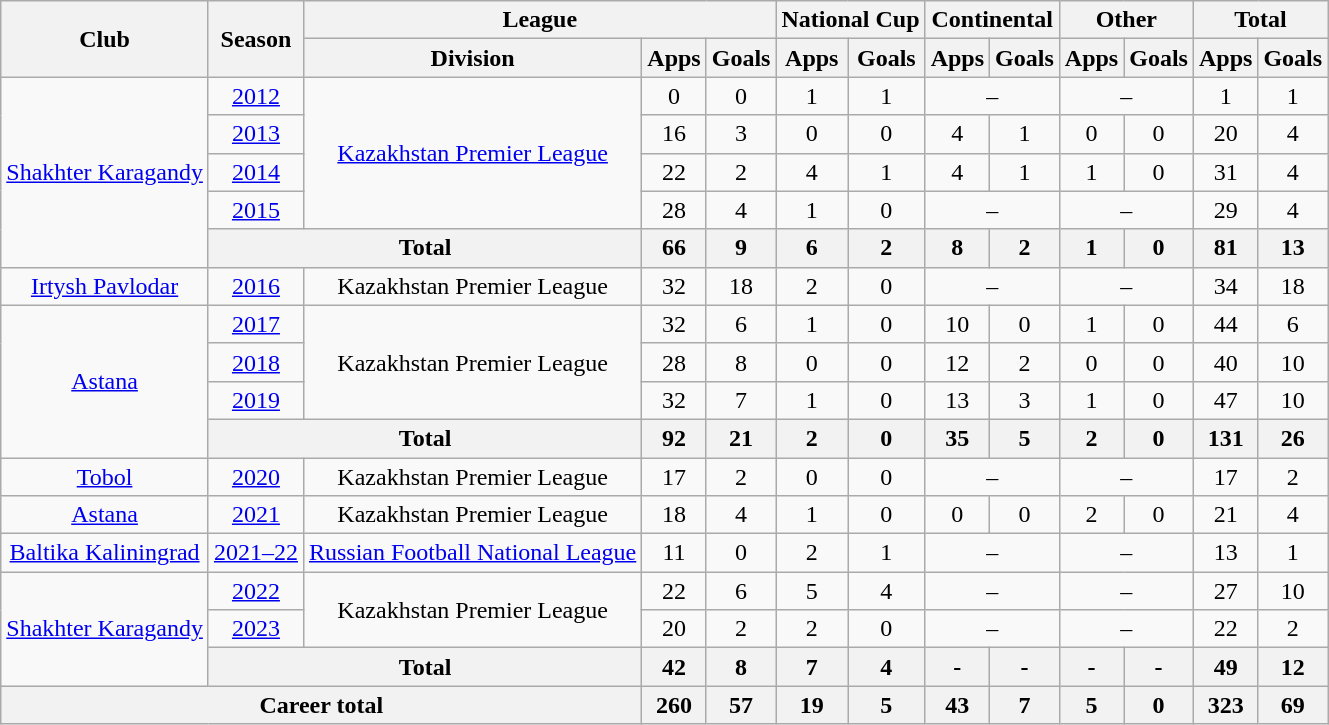<table class="wikitable" style="text-align: center;">
<tr>
<th rowspan="2">Club</th>
<th rowspan="2">Season</th>
<th colspan="3">League</th>
<th colspan="2">National Cup</th>
<th colspan="2">Continental</th>
<th colspan="2">Other</th>
<th colspan="2">Total</th>
</tr>
<tr>
<th>Division</th>
<th>Apps</th>
<th>Goals</th>
<th>Apps</th>
<th>Goals</th>
<th>Apps</th>
<th>Goals</th>
<th>Apps</th>
<th>Goals</th>
<th>Apps</th>
<th>Goals</th>
</tr>
<tr>
<td rowspan="5"><a href='#'>Shakhter Karagandy</a></td>
<td><a href='#'>2012</a></td>
<td rowspan="4"><a href='#'>Kazakhstan Premier League</a></td>
<td>0</td>
<td>0</td>
<td>1</td>
<td>1</td>
<td colspan="2">–</td>
<td colspan="2">–</td>
<td>1</td>
<td>1</td>
</tr>
<tr>
<td><a href='#'>2013</a></td>
<td>16</td>
<td>3</td>
<td>0</td>
<td>0</td>
<td>4</td>
<td>1</td>
<td>0</td>
<td>0</td>
<td>20</td>
<td>4</td>
</tr>
<tr>
<td><a href='#'>2014</a></td>
<td>22</td>
<td>2</td>
<td>4</td>
<td>1</td>
<td>4</td>
<td>1</td>
<td>1</td>
<td>0</td>
<td>31</td>
<td>4</td>
</tr>
<tr>
<td><a href='#'>2015</a></td>
<td>28</td>
<td>4</td>
<td>1</td>
<td>0</td>
<td colspan="2">–</td>
<td colspan="2">–</td>
<td>29</td>
<td>4</td>
</tr>
<tr>
<th colspan="2">Total</th>
<th>66</th>
<th>9</th>
<th>6</th>
<th>2</th>
<th>8</th>
<th>2</th>
<th>1</th>
<th>0</th>
<th>81</th>
<th>13</th>
</tr>
<tr>
<td><a href='#'>Irtysh Pavlodar</a></td>
<td><a href='#'>2016</a></td>
<td>Kazakhstan Premier League</td>
<td>32</td>
<td>18</td>
<td>2</td>
<td>0</td>
<td colspan="2">–</td>
<td colspan="2">–</td>
<td>34</td>
<td>18</td>
</tr>
<tr>
<td rowspan="4"><a href='#'>Astana</a></td>
<td><a href='#'>2017</a></td>
<td rowspan="3">Kazakhstan Premier League</td>
<td>32</td>
<td>6</td>
<td>1</td>
<td>0</td>
<td>10</td>
<td>0</td>
<td>1</td>
<td>0</td>
<td>44</td>
<td>6</td>
</tr>
<tr>
<td><a href='#'>2018</a></td>
<td>28</td>
<td>8</td>
<td>0</td>
<td>0</td>
<td>12</td>
<td>2</td>
<td>0</td>
<td>0</td>
<td>40</td>
<td>10</td>
</tr>
<tr>
<td><a href='#'>2019</a></td>
<td>32</td>
<td>7</td>
<td>1</td>
<td>0</td>
<td>13</td>
<td>3</td>
<td>1</td>
<td>0</td>
<td>47</td>
<td>10</td>
</tr>
<tr>
<th colspan="2">Total</th>
<th>92</th>
<th>21</th>
<th>2</th>
<th>0</th>
<th>35</th>
<th>5</th>
<th>2</th>
<th>0</th>
<th>131</th>
<th>26</th>
</tr>
<tr>
<td><a href='#'>Tobol</a></td>
<td><a href='#'>2020</a></td>
<td>Kazakhstan Premier League</td>
<td>17</td>
<td>2</td>
<td>0</td>
<td>0</td>
<td colspan="2">–</td>
<td colspan="2">–</td>
<td>17</td>
<td>2</td>
</tr>
<tr>
<td><a href='#'>Astana</a></td>
<td><a href='#'>2021</a></td>
<td>Kazakhstan Premier League</td>
<td>18</td>
<td>4</td>
<td>1</td>
<td>0</td>
<td>0</td>
<td>0</td>
<td>2</td>
<td>0</td>
<td>21</td>
<td>4</td>
</tr>
<tr>
<td><a href='#'>Baltika Kaliningrad</a></td>
<td><a href='#'>2021–22</a></td>
<td><a href='#'>Russian Football National League</a></td>
<td>11</td>
<td>0</td>
<td>2</td>
<td>1</td>
<td colspan="2">–</td>
<td colspan="2">–</td>
<td>13</td>
<td>1</td>
</tr>
<tr>
<td rowspan="3"><a href='#'>Shakhter Karagandy</a></td>
<td><a href='#'>2022</a></td>
<td rowspan="2">Kazakhstan Premier League</td>
<td>22</td>
<td>6</td>
<td>5</td>
<td>4</td>
<td colspan="2">–</td>
<td colspan="2">–</td>
<td>27</td>
<td>10</td>
</tr>
<tr>
<td><a href='#'>2023</a></td>
<td>20</td>
<td>2</td>
<td>2</td>
<td>0</td>
<td colspan="2">–</td>
<td colspan="2">–</td>
<td>22</td>
<td>2</td>
</tr>
<tr>
<th colspan="2">Total</th>
<th>42</th>
<th>8</th>
<th>7</th>
<th>4</th>
<th>-</th>
<th>-</th>
<th>-</th>
<th>-</th>
<th>49</th>
<th>12</th>
</tr>
<tr>
<th colspan="3">Career total</th>
<th>260</th>
<th>57</th>
<th>19</th>
<th>5</th>
<th>43</th>
<th>7</th>
<th>5</th>
<th>0</th>
<th>323</th>
<th>69</th>
</tr>
</table>
